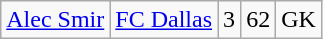<table class="wikitable" style="text-align: center;">
<tr>
<td><a href='#'>Alec Smir</a></td>
<td><a href='#'>FC Dallas</a></td>
<td>3</td>
<td>62</td>
<td>GK</td>
</tr>
</table>
